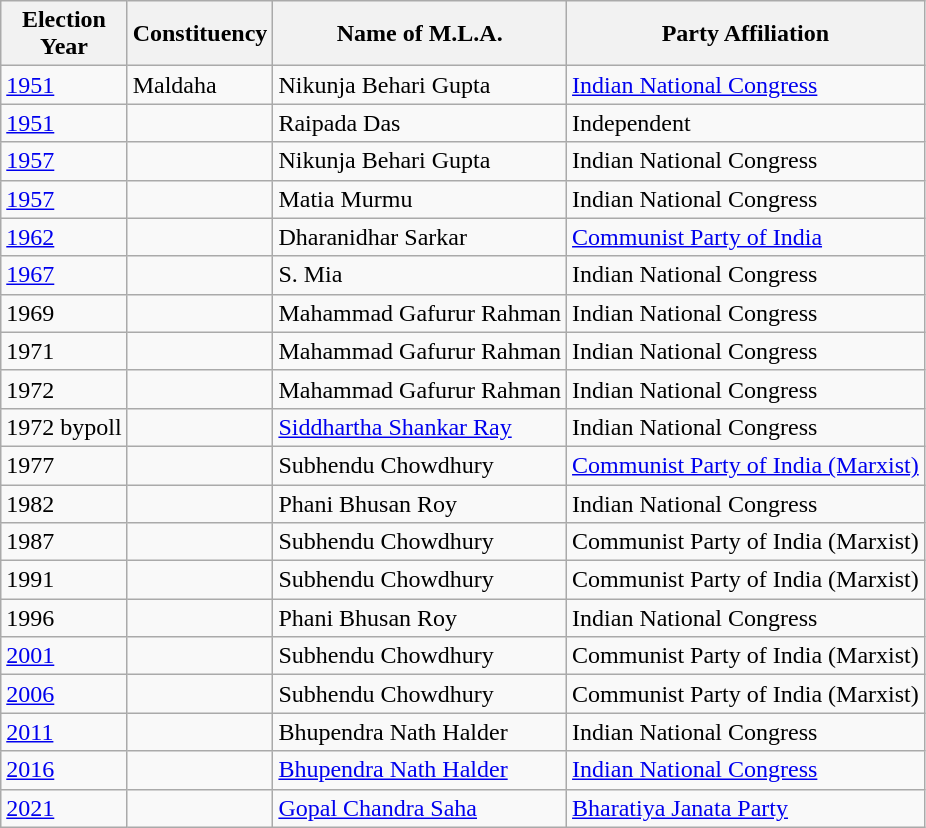<table class="wikitable sortable"ìÍĦĤĠčw>
<tr>
<th>Election<br> Year</th>
<th>Constituency</th>
<th>Name of M.L.A.</th>
<th>Party Affiliation</th>
</tr>
<tr>
<td><a href='#'>1951</a></td>
<td>Maldaha</td>
<td>Nikunja Behari Gupta</td>
<td><a href='#'>Indian National Congress</a></td>
</tr>
<tr>
<td><a href='#'>1951</a></td>
<td></td>
<td>Raipada Das</td>
<td>Independent</td>
</tr>
<tr>
<td><a href='#'>1957</a></td>
<td></td>
<td>Nikunja Behari Gupta</td>
<td>Indian National Congress</td>
</tr>
<tr>
<td><a href='#'>1957</a></td>
<td></td>
<td>Matia Murmu</td>
<td>Indian National Congress</td>
</tr>
<tr>
<td><a href='#'>1962</a></td>
<td></td>
<td>Dharanidhar Sarkar</td>
<td><a href='#'>Communist Party of India</a></td>
</tr>
<tr>
<td><a href='#'>1967</a></td>
<td></td>
<td>S. Mia</td>
<td>Indian National Congress</td>
</tr>
<tr>
<td>1969</td>
<td></td>
<td>Mahammad Gafurur Rahman</td>
<td>Indian National Congress</td>
</tr>
<tr>
<td>1971</td>
<td></td>
<td>Mahammad Gafurur Rahman</td>
<td>Indian National Congress</td>
</tr>
<tr>
<td>1972</td>
<td></td>
<td>Mahammad Gafurur Rahman</td>
<td>Indian National Congress</td>
</tr>
<tr>
<td>1972 bypoll</td>
<td></td>
<td><a href='#'>Siddhartha Shankar Ray</a></td>
<td>Indian National Congress</td>
</tr>
<tr>
<td>1977</td>
<td></td>
<td>Subhendu Chowdhury</td>
<td><a href='#'>Communist Party of India (Marxist)</a></td>
</tr>
<tr>
<td>1982</td>
<td></td>
<td>Phani Bhusan Roy</td>
<td>Indian National Congress</td>
</tr>
<tr>
<td>1987</td>
<td></td>
<td>Subhendu Chowdhury</td>
<td>Communist Party of India (Marxist)</td>
</tr>
<tr>
<td>1991</td>
<td></td>
<td>Subhendu Chowdhury</td>
<td>Communist Party of India (Marxist)</td>
</tr>
<tr>
<td>1996</td>
<td></td>
<td>Phani Bhusan Roy</td>
<td>Indian National Congress</td>
</tr>
<tr>
<td><a href='#'>2001</a></td>
<td></td>
<td>Subhendu Chowdhury</td>
<td>Communist Party of India (Marxist)</td>
</tr>
<tr>
<td><a href='#'>2006</a></td>
<td></td>
<td>Subhendu Chowdhury</td>
<td>Communist Party of India (Marxist)</td>
</tr>
<tr>
<td><a href='#'>2011</a></td>
<td></td>
<td>Bhupendra Nath Halder</td>
<td>Indian National Congress</td>
</tr>
<tr>
<td><a href='#'>2016</a></td>
<td></td>
<td><a href='#'>Bhupendra Nath Halder</a></td>
<td><a href='#'>Indian National Congress</a></td>
</tr>
<tr>
<td><a href='#'>2021</a></td>
<td></td>
<td><a href='#'>Gopal Chandra Saha</a></td>
<td><a href='#'>Bharatiya Janata Party</a></td>
</tr>
</table>
